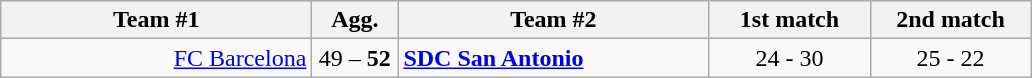<table class=wikitable style="text-align:center">
<tr>
<th width=200>Team #1</th>
<th width=50>Agg.</th>
<th width=200>Team #2</th>
<th width=100>1st match</th>
<th width=100>2nd match</th>
</tr>
<tr>
<td align=right><a href='#'>FC Barcelona</a> </td>
<td>49 – <strong>52</strong></td>
<td align=left> <strong><a href='#'>SDC San Antonio</a></strong></td>
<td>24 - 30</td>
<td>25 - 22</td>
</tr>
</table>
